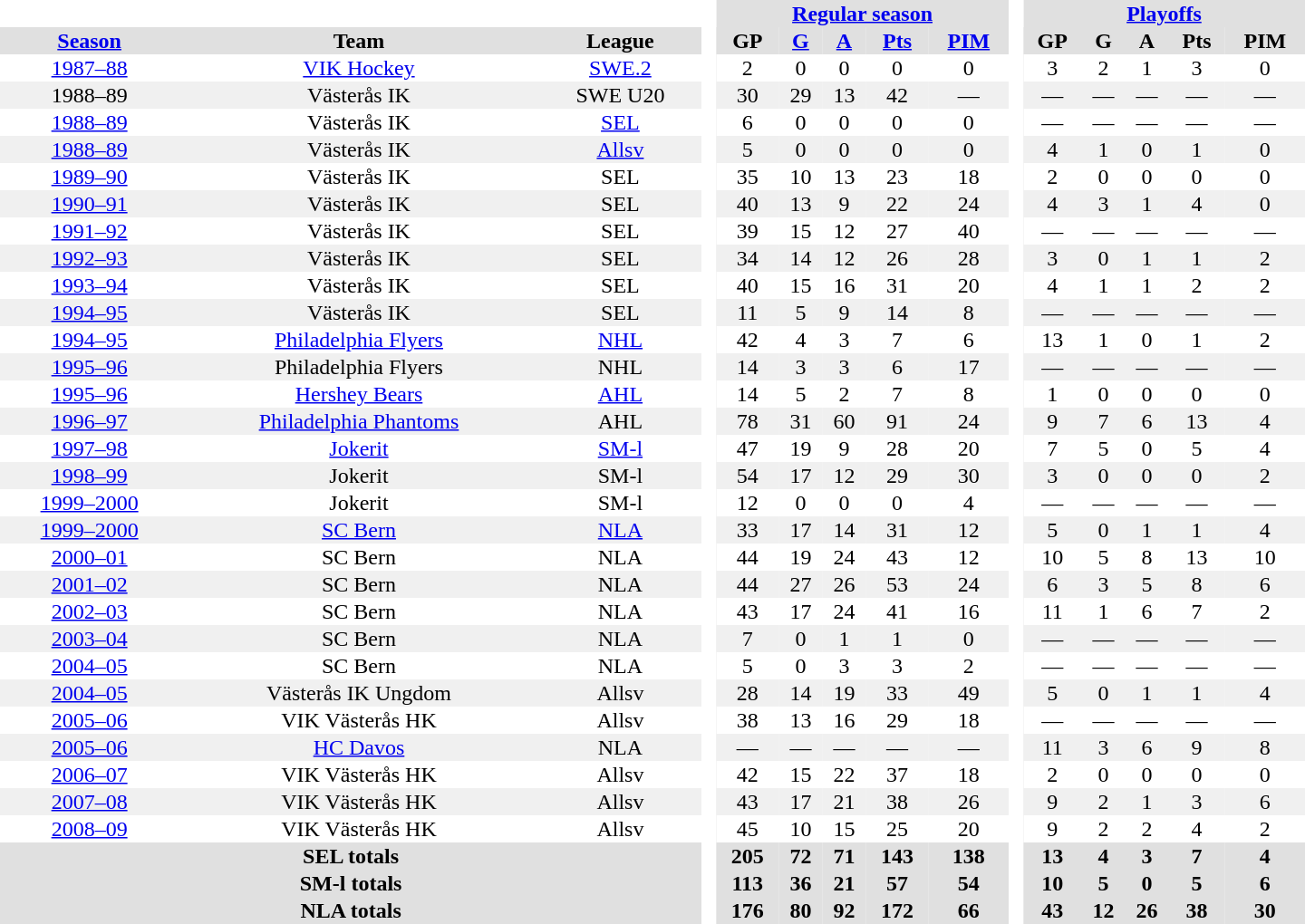<table border="0" cellpadding="1" cellspacing="0" style="text-align:center; width:60em">
<tr bgcolor="#e0e0e0">
<th colspan="3" bgcolor="#ffffff"> </th>
<th rowspan="99" bgcolor="#ffffff"> </th>
<th colspan="5"><a href='#'>Regular season</a></th>
<th rowspan="99" bgcolor="#ffffff"> </th>
<th colspan="5"><a href='#'>Playoffs</a></th>
</tr>
<tr bgcolor="#e0e0e0">
<th><a href='#'>Season</a></th>
<th>Team</th>
<th>League</th>
<th>GP</th>
<th><a href='#'>G</a></th>
<th><a href='#'>A</a></th>
<th><a href='#'>Pts</a></th>
<th><a href='#'>PIM</a></th>
<th>GP</th>
<th>G</th>
<th>A</th>
<th>Pts</th>
<th>PIM</th>
</tr>
<tr>
<td><a href='#'>1987–88</a></td>
<td><a href='#'>VIK Hockey</a></td>
<td><a href='#'>SWE.2</a></td>
<td>2</td>
<td>0</td>
<td>0</td>
<td>0</td>
<td>0</td>
<td>3</td>
<td>2</td>
<td>1</td>
<td>3</td>
<td>0</td>
</tr>
<tr bgcolor="#f0f0f0">
<td>1988–89</td>
<td>Västerås IK</td>
<td>SWE U20</td>
<td>30</td>
<td>29</td>
<td>13</td>
<td>42</td>
<td>—</td>
<td>—</td>
<td>—</td>
<td>—</td>
<td>—</td>
<td>—</td>
</tr>
<tr>
<td><a href='#'>1988–89</a></td>
<td>Västerås IK</td>
<td><a href='#'>SEL</a></td>
<td>6</td>
<td>0</td>
<td>0</td>
<td>0</td>
<td>0</td>
<td>—</td>
<td>—</td>
<td>—</td>
<td>—</td>
<td>—</td>
</tr>
<tr bgcolor="#f0f0f0">
<td><a href='#'>1988–89</a></td>
<td>Västerås IK</td>
<td><a href='#'>Allsv</a></td>
<td>5</td>
<td>0</td>
<td>0</td>
<td>0</td>
<td>0</td>
<td>4</td>
<td>1</td>
<td>0</td>
<td>1</td>
<td>0</td>
</tr>
<tr>
<td><a href='#'>1989–90</a></td>
<td>Västerås IK</td>
<td>SEL</td>
<td>35</td>
<td>10</td>
<td>13</td>
<td>23</td>
<td>18</td>
<td>2</td>
<td>0</td>
<td>0</td>
<td>0</td>
<td>0</td>
</tr>
<tr bgcolor="#f0f0f0">
<td><a href='#'>1990–91</a></td>
<td>Västerås IK</td>
<td>SEL</td>
<td>40</td>
<td>13</td>
<td>9</td>
<td>22</td>
<td>24</td>
<td>4</td>
<td>3</td>
<td>1</td>
<td>4</td>
<td>0</td>
</tr>
<tr>
<td><a href='#'>1991–92</a></td>
<td>Västerås IK</td>
<td>SEL</td>
<td>39</td>
<td>15</td>
<td>12</td>
<td>27</td>
<td>40</td>
<td>—</td>
<td>—</td>
<td>—</td>
<td>—</td>
<td>—</td>
</tr>
<tr bgcolor="#f0f0f0">
<td><a href='#'>1992–93</a></td>
<td>Västerås IK</td>
<td>SEL</td>
<td>34</td>
<td>14</td>
<td>12</td>
<td>26</td>
<td>28</td>
<td>3</td>
<td>0</td>
<td>1</td>
<td>1</td>
<td>2</td>
</tr>
<tr>
<td><a href='#'>1993–94</a></td>
<td>Västerås IK</td>
<td>SEL</td>
<td>40</td>
<td>15</td>
<td>16</td>
<td>31</td>
<td>20</td>
<td>4</td>
<td>1</td>
<td>1</td>
<td>2</td>
<td>2</td>
</tr>
<tr bgcolor="#f0f0f0">
<td><a href='#'>1994–95</a></td>
<td>Västerås IK</td>
<td>SEL</td>
<td>11</td>
<td>5</td>
<td>9</td>
<td>14</td>
<td>8</td>
<td>—</td>
<td>—</td>
<td>—</td>
<td>—</td>
<td>—</td>
</tr>
<tr>
<td><a href='#'>1994–95</a></td>
<td><a href='#'>Philadelphia Flyers</a></td>
<td><a href='#'>NHL</a></td>
<td>42</td>
<td>4</td>
<td>3</td>
<td>7</td>
<td>6</td>
<td>13</td>
<td>1</td>
<td>0</td>
<td>1</td>
<td>2</td>
</tr>
<tr bgcolor="#f0f0f0">
<td><a href='#'>1995–96</a></td>
<td>Philadelphia Flyers</td>
<td>NHL</td>
<td>14</td>
<td>3</td>
<td>3</td>
<td>6</td>
<td>17</td>
<td>—</td>
<td>—</td>
<td>—</td>
<td>—</td>
<td>—</td>
</tr>
<tr>
<td><a href='#'>1995–96</a></td>
<td><a href='#'>Hershey Bears</a></td>
<td><a href='#'>AHL</a></td>
<td>14</td>
<td>5</td>
<td>2</td>
<td>7</td>
<td>8</td>
<td>1</td>
<td>0</td>
<td>0</td>
<td>0</td>
<td>0</td>
</tr>
<tr bgcolor="#f0f0f0">
<td><a href='#'>1996–97</a></td>
<td><a href='#'>Philadelphia Phantoms</a></td>
<td>AHL</td>
<td>78</td>
<td>31</td>
<td>60</td>
<td>91</td>
<td>24</td>
<td>9</td>
<td>7</td>
<td>6</td>
<td>13</td>
<td>4</td>
</tr>
<tr>
<td><a href='#'>1997–98</a></td>
<td><a href='#'>Jokerit</a></td>
<td><a href='#'>SM-l</a></td>
<td>47</td>
<td>19</td>
<td>9</td>
<td>28</td>
<td>20</td>
<td>7</td>
<td>5</td>
<td>0</td>
<td>5</td>
<td>4</td>
</tr>
<tr bgcolor="#f0f0f0">
<td><a href='#'>1998–99</a></td>
<td>Jokerit</td>
<td>SM-l</td>
<td>54</td>
<td>17</td>
<td>12</td>
<td>29</td>
<td>30</td>
<td>3</td>
<td>0</td>
<td>0</td>
<td>0</td>
<td>2</td>
</tr>
<tr>
<td><a href='#'>1999–2000</a></td>
<td>Jokerit</td>
<td>SM-l</td>
<td>12</td>
<td>0</td>
<td>0</td>
<td>0</td>
<td>4</td>
<td>—</td>
<td>—</td>
<td>—</td>
<td>—</td>
<td>—</td>
</tr>
<tr bgcolor="#f0f0f0">
<td><a href='#'>1999–2000</a></td>
<td><a href='#'>SC Bern</a></td>
<td><a href='#'>NLA</a></td>
<td>33</td>
<td>17</td>
<td>14</td>
<td>31</td>
<td>12</td>
<td>5</td>
<td>0</td>
<td>1</td>
<td>1</td>
<td>4</td>
</tr>
<tr>
<td><a href='#'>2000–01</a></td>
<td>SC Bern</td>
<td>NLA</td>
<td>44</td>
<td>19</td>
<td>24</td>
<td>43</td>
<td>12</td>
<td>10</td>
<td>5</td>
<td>8</td>
<td>13</td>
<td>10</td>
</tr>
<tr bgcolor="#f0f0f0">
<td><a href='#'>2001–02</a></td>
<td>SC Bern</td>
<td>NLA</td>
<td>44</td>
<td>27</td>
<td>26</td>
<td>53</td>
<td>24</td>
<td>6</td>
<td>3</td>
<td>5</td>
<td>8</td>
<td>6</td>
</tr>
<tr>
<td><a href='#'>2002–03</a></td>
<td>SC Bern</td>
<td>NLA</td>
<td>43</td>
<td>17</td>
<td>24</td>
<td>41</td>
<td>16</td>
<td>11</td>
<td>1</td>
<td>6</td>
<td>7</td>
<td>2</td>
</tr>
<tr bgcolor="#f0f0f0">
<td><a href='#'>2003–04</a></td>
<td>SC Bern</td>
<td>NLA</td>
<td>7</td>
<td>0</td>
<td>1</td>
<td>1</td>
<td>0</td>
<td>—</td>
<td>—</td>
<td>—</td>
<td>—</td>
<td>—</td>
</tr>
<tr>
<td><a href='#'>2004–05</a></td>
<td>SC Bern</td>
<td>NLA</td>
<td>5</td>
<td>0</td>
<td>3</td>
<td>3</td>
<td>2</td>
<td>—</td>
<td>—</td>
<td>—</td>
<td>—</td>
<td>—</td>
</tr>
<tr bgcolor="#f0f0f0">
<td><a href='#'>2004–05</a></td>
<td>Västerås IK Ungdom</td>
<td>Allsv</td>
<td>28</td>
<td>14</td>
<td>19</td>
<td>33</td>
<td>49</td>
<td>5</td>
<td>0</td>
<td>1</td>
<td>1</td>
<td>4</td>
</tr>
<tr>
<td><a href='#'>2005–06</a></td>
<td>VIK Västerås HK</td>
<td>Allsv</td>
<td>38</td>
<td>13</td>
<td>16</td>
<td>29</td>
<td>18</td>
<td>—</td>
<td>—</td>
<td>—</td>
<td>—</td>
<td>—</td>
</tr>
<tr bgcolor="#f0f0f0">
<td><a href='#'>2005–06</a></td>
<td><a href='#'>HC Davos</a></td>
<td>NLA</td>
<td>—</td>
<td>—</td>
<td>—</td>
<td>—</td>
<td>—</td>
<td>11</td>
<td>3</td>
<td>6</td>
<td>9</td>
<td>8</td>
</tr>
<tr>
<td><a href='#'>2006–07</a></td>
<td>VIK Västerås HK</td>
<td>Allsv</td>
<td>42</td>
<td>15</td>
<td>22</td>
<td>37</td>
<td>18</td>
<td>2</td>
<td>0</td>
<td>0</td>
<td>0</td>
<td>0</td>
</tr>
<tr bgcolor="#f0f0f0">
<td><a href='#'>2007–08</a></td>
<td>VIK Västerås HK</td>
<td>Allsv</td>
<td>43</td>
<td>17</td>
<td>21</td>
<td>38</td>
<td>26</td>
<td>9</td>
<td>2</td>
<td>1</td>
<td>3</td>
<td>6</td>
</tr>
<tr>
<td><a href='#'>2008–09</a></td>
<td>VIK Västerås HK</td>
<td>Allsv</td>
<td>45</td>
<td>10</td>
<td>15</td>
<td>25</td>
<td>20</td>
<td>9</td>
<td>2</td>
<td>2</td>
<td>4</td>
<td>2</td>
</tr>
<tr bgcolor="#e0e0e0">
<th colspan="3">SEL totals</th>
<th>205</th>
<th>72</th>
<th>71</th>
<th>143</th>
<th>138</th>
<th>13</th>
<th>4</th>
<th>3</th>
<th>7</th>
<th>4</th>
</tr>
<tr bgcolor="#e0e0e0">
<th colspan="3">SM-l totals</th>
<th>113</th>
<th>36</th>
<th>21</th>
<th>57</th>
<th>54</th>
<th>10</th>
<th>5</th>
<th>0</th>
<th>5</th>
<th>6</th>
</tr>
<tr bgcolor="#e0e0e0">
<th colspan="3">NLA totals</th>
<th>176</th>
<th>80</th>
<th>92</th>
<th>172</th>
<th>66</th>
<th>43</th>
<th>12</th>
<th>26</th>
<th>38</th>
<th>30</th>
</tr>
</table>
